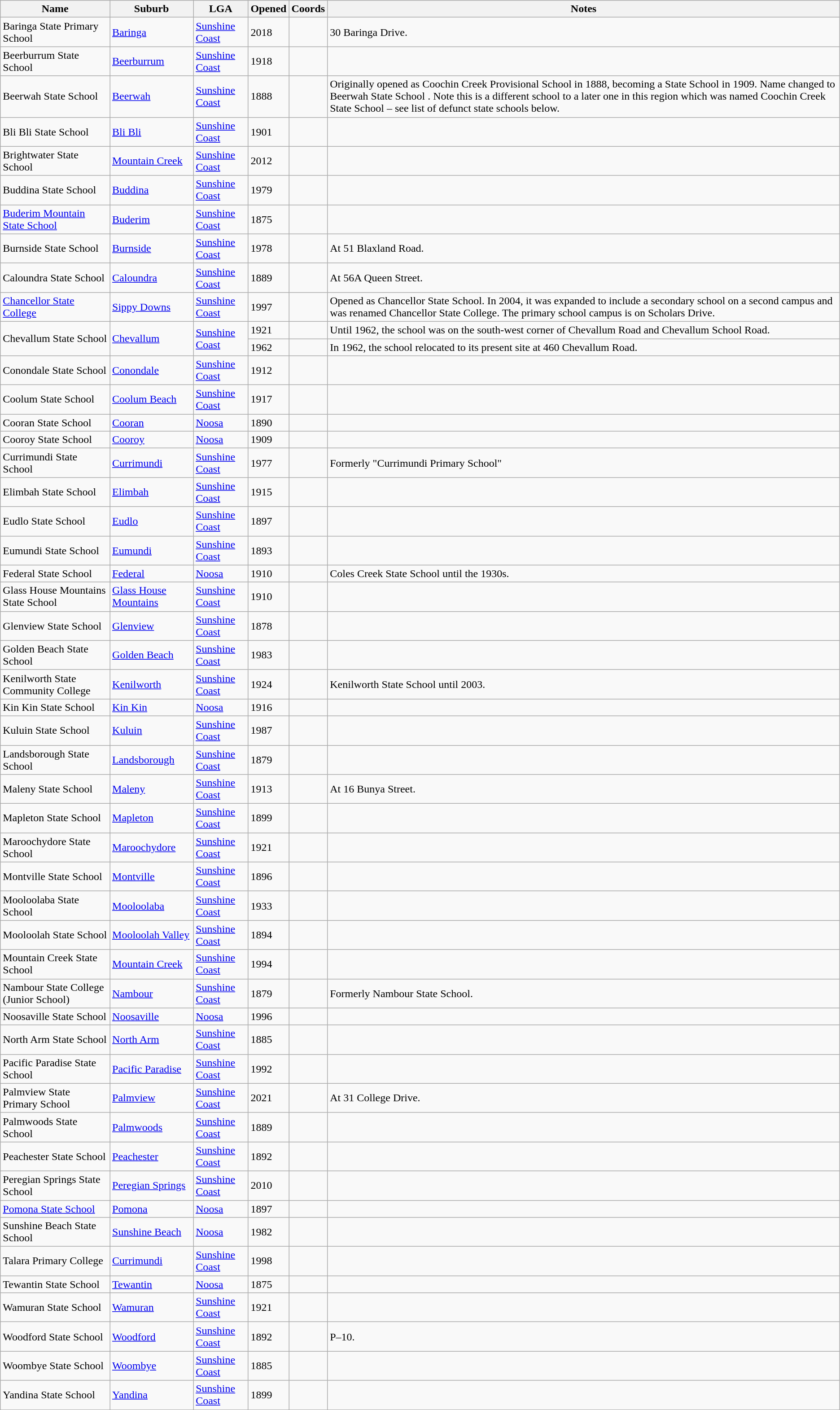<table class="wikitable sortable">
<tr>
<th>Name</th>
<th>Suburb</th>
<th>LGA</th>
<th>Opened</th>
<th>Coords</th>
<th>Notes</th>
</tr>
<tr>
<td>Baringa State Primary School</td>
<td><a href='#'>Baringa</a></td>
<td><a href='#'>Sunshine Coast</a></td>
<td>2018</td>
<td></td>
<td>30 Baringa Drive.</td>
</tr>
<tr>
<td>Beerburrum State School</td>
<td><a href='#'>Beerburrum</a></td>
<td><a href='#'>Sunshine Coast</a></td>
<td>1918</td>
<td></td>
<td></td>
</tr>
<tr>
<td>Beerwah State School</td>
<td><a href='#'>Beerwah</a></td>
<td><a href='#'>Sunshine Coast</a></td>
<td>1888</td>
<td></td>
<td>Originally opened as Coochin Creek Provisional School in 1888, becoming a State School in 1909.  Name changed to Beerwah State School . Note this is a different school to a later one in this region which was named Coochin Creek State School – see list of defunct state schools below.</td>
</tr>
<tr>
<td>Bli Bli State School</td>
<td><a href='#'>Bli Bli</a></td>
<td><a href='#'>Sunshine Coast</a></td>
<td>1901</td>
<td></td>
<td></td>
</tr>
<tr>
<td>Brightwater State School</td>
<td><a href='#'>Mountain Creek</a></td>
<td><a href='#'>Sunshine Coast</a></td>
<td>2012</td>
<td></td>
<td></td>
</tr>
<tr>
<td>Buddina State School</td>
<td><a href='#'>Buddina</a></td>
<td><a href='#'>Sunshine Coast</a></td>
<td>1979</td>
<td></td>
<td></td>
</tr>
<tr>
<td><a href='#'>Buderim Mountain State School</a></td>
<td><a href='#'>Buderim</a></td>
<td><a href='#'>Sunshine Coast</a></td>
<td>1875</td>
<td></td>
<td></td>
</tr>
<tr>
<td>Burnside State School</td>
<td><a href='#'>Burnside</a></td>
<td><a href='#'>Sunshine Coast</a></td>
<td>1978</td>
<td></td>
<td>At 51 Blaxland Road.</td>
</tr>
<tr>
<td>Caloundra State School</td>
<td><a href='#'>Caloundra</a></td>
<td><a href='#'>Sunshine Coast</a></td>
<td>1889</td>
<td></td>
<td>At 56A Queen Street.</td>
</tr>
<tr>
<td><a href='#'>Chancellor State College</a></td>
<td><a href='#'>Sippy Downs</a></td>
<td><a href='#'>Sunshine Coast</a></td>
<td>1997</td>
<td></td>
<td>Opened as Chancellor State School. In 2004, it was expanded to include a secondary school on a second campus and was renamed Chancellor State College. The primary school campus is on Scholars Drive.</td>
</tr>
<tr>
<td rowspan="2">Chevallum State School</td>
<td rowspan="2"><a href='#'>Chevallum</a></td>
<td rowspan="2"><a href='#'>Sunshine Coast</a></td>
<td>1921</td>
<td></td>
<td>Until 1962, the school was on the south-west corner of Chevallum Road and Chevallum School Road.</td>
</tr>
<tr>
<td>1962</td>
<td></td>
<td>In 1962, the school relocated to its present site at 460 Chevallum Road.</td>
</tr>
<tr>
<td>Conondale State School</td>
<td><a href='#'>Conondale</a></td>
<td><a href='#'>Sunshine Coast</a></td>
<td>1912</td>
<td></td>
<td></td>
</tr>
<tr>
<td>Coolum State School</td>
<td><a href='#'>Coolum Beach</a></td>
<td><a href='#'>Sunshine Coast</a></td>
<td>1917</td>
<td></td>
<td></td>
</tr>
<tr>
<td>Cooran State School</td>
<td><a href='#'>Cooran</a></td>
<td><a href='#'>Noosa</a></td>
<td>1890</td>
<td></td>
<td></td>
</tr>
<tr>
<td>Cooroy State School</td>
<td><a href='#'>Cooroy</a></td>
<td><a href='#'>Noosa</a></td>
<td>1909</td>
<td></td>
<td></td>
</tr>
<tr>
<td>Currimundi State School</td>
<td><a href='#'>Currimundi</a></td>
<td><a href='#'>Sunshine Coast</a></td>
<td>1977</td>
<td></td>
<td> Formerly "Currimundi Primary School"</td>
</tr>
<tr>
<td>Elimbah State School</td>
<td><a href='#'>Elimbah</a></td>
<td><a href='#'>Sunshine Coast</a></td>
<td>1915</td>
<td></td>
<td></td>
</tr>
<tr>
<td>Eudlo State School</td>
<td><a href='#'>Eudlo</a></td>
<td><a href='#'>Sunshine Coast</a></td>
<td>1897</td>
<td></td>
<td></td>
</tr>
<tr>
<td>Eumundi State School</td>
<td><a href='#'>Eumundi</a></td>
<td><a href='#'>Sunshine Coast</a></td>
<td>1893</td>
<td></td>
<td></td>
</tr>
<tr>
<td>Federal State School</td>
<td><a href='#'>Federal</a></td>
<td><a href='#'>Noosa</a></td>
<td>1910</td>
<td></td>
<td>Coles Creek State School until the 1930s.</td>
</tr>
<tr>
<td>Glass House Mountains State School</td>
<td><a href='#'>Glass House Mountains</a></td>
<td><a href='#'>Sunshine Coast</a></td>
<td>1910</td>
<td></td>
<td></td>
</tr>
<tr>
<td>Glenview State School</td>
<td><a href='#'>Glenview</a></td>
<td><a href='#'>Sunshine Coast</a></td>
<td>1878</td>
<td></td>
<td></td>
</tr>
<tr>
<td>Golden Beach State School</td>
<td><a href='#'>Golden Beach</a></td>
<td><a href='#'>Sunshine Coast</a></td>
<td>1983</td>
<td></td>
<td></td>
</tr>
<tr>
<td>Kenilworth State Community College</td>
<td><a href='#'>Kenilworth</a></td>
<td><a href='#'>Sunshine Coast</a></td>
<td>1924</td>
<td></td>
<td>Kenilworth State School until 2003.</td>
</tr>
<tr>
<td>Kin Kin State School</td>
<td><a href='#'>Kin Kin</a></td>
<td><a href='#'>Noosa</a></td>
<td>1916</td>
<td></td>
<td></td>
</tr>
<tr>
<td>Kuluin State School</td>
<td><a href='#'>Kuluin</a></td>
<td><a href='#'>Sunshine Coast</a></td>
<td>1987</td>
<td></td>
<td></td>
</tr>
<tr>
<td>Landsborough State School</td>
<td><a href='#'>Landsborough</a></td>
<td><a href='#'>Sunshine Coast</a></td>
<td>1879</td>
<td></td>
<td></td>
</tr>
<tr>
<td>Maleny State School</td>
<td><a href='#'>Maleny</a></td>
<td><a href='#'>Sunshine Coast</a></td>
<td>1913</td>
<td></td>
<td>At 16 Bunya Street.</td>
</tr>
<tr>
<td>Mapleton State School</td>
<td><a href='#'>Mapleton</a></td>
<td><a href='#'>Sunshine Coast</a></td>
<td>1899</td>
<td></td>
<td></td>
</tr>
<tr>
<td>Maroochydore State School</td>
<td><a href='#'>Maroochydore</a></td>
<td><a href='#'>Sunshine Coast</a></td>
<td>1921</td>
<td></td>
<td></td>
</tr>
<tr>
<td>Montville State School</td>
<td><a href='#'>Montville</a></td>
<td><a href='#'>Sunshine Coast</a></td>
<td>1896</td>
<td></td>
<td></td>
</tr>
<tr>
<td>Mooloolaba State School</td>
<td><a href='#'>Mooloolaba</a></td>
<td><a href='#'>Sunshine Coast</a></td>
<td>1933</td>
<td></td>
<td></td>
</tr>
<tr>
<td>Mooloolah State School</td>
<td><a href='#'>Mooloolah Valley</a></td>
<td><a href='#'>Sunshine Coast</a></td>
<td>1894</td>
<td></td>
<td></td>
</tr>
<tr>
<td>Mountain Creek State School</td>
<td><a href='#'>Mountain Creek</a></td>
<td><a href='#'>Sunshine Coast</a></td>
<td>1994</td>
<td></td>
<td></td>
</tr>
<tr>
<td>Nambour State College (Junior School)</td>
<td><a href='#'>Nambour</a></td>
<td><a href='#'>Sunshine Coast</a></td>
<td>1879</td>
<td></td>
<td>Formerly Nambour State School.</td>
</tr>
<tr>
<td>Noosaville State School</td>
<td><a href='#'>Noosaville</a></td>
<td><a href='#'>Noosa</a></td>
<td>1996</td>
<td></td>
<td></td>
</tr>
<tr>
<td>North Arm State School</td>
<td><a href='#'>North Arm</a></td>
<td><a href='#'>Sunshine Coast</a></td>
<td>1885</td>
<td></td>
<td></td>
</tr>
<tr>
<td>Pacific Paradise State School</td>
<td><a href='#'>Pacific Paradise</a></td>
<td><a href='#'>Sunshine Coast</a></td>
<td>1992</td>
<td></td>
<td></td>
</tr>
<tr>
<td>Palmview State Primary School</td>
<td><a href='#'>Palmview</a></td>
<td><a href='#'>Sunshine Coast</a></td>
<td>2021</td>
<td></td>
<td>At 31 College Drive.</td>
</tr>
<tr>
<td>Palmwoods State School</td>
<td><a href='#'>Palmwoods</a></td>
<td><a href='#'>Sunshine Coast</a></td>
<td>1889</td>
<td></td>
<td></td>
</tr>
<tr>
<td>Peachester State School</td>
<td><a href='#'>Peachester</a></td>
<td><a href='#'>Sunshine Coast</a></td>
<td>1892</td>
<td></td>
<td></td>
</tr>
<tr>
<td>Peregian Springs State School</td>
<td><a href='#'>Peregian Springs</a></td>
<td><a href='#'>Sunshine Coast</a></td>
<td>2010</td>
<td></td>
<td></td>
</tr>
<tr>
<td><a href='#'>Pomona State School</a></td>
<td><a href='#'>Pomona</a></td>
<td><a href='#'>Noosa</a></td>
<td>1897</td>
<td></td>
<td></td>
</tr>
<tr>
<td>Sunshine Beach State School</td>
<td><a href='#'>Sunshine Beach</a></td>
<td><a href='#'>Noosa</a></td>
<td>1982</td>
<td></td>
<td></td>
</tr>
<tr>
<td>Talara Primary College</td>
<td><a href='#'>Currimundi</a></td>
<td><a href='#'>Sunshine Coast</a></td>
<td>1998</td>
<td></td>
<td></td>
</tr>
<tr>
<td>Tewantin State School</td>
<td><a href='#'>Tewantin</a></td>
<td><a href='#'>Noosa</a></td>
<td>1875</td>
<td></td>
<td></td>
</tr>
<tr>
<td>Wamuran State School</td>
<td><a href='#'>Wamuran</a></td>
<td><a href='#'>Sunshine Coast</a></td>
<td>1921</td>
<td></td>
<td></td>
</tr>
<tr>
<td>Woodford State School</td>
<td><a href='#'>Woodford</a></td>
<td><a href='#'>Sunshine Coast</a></td>
<td>1892</td>
<td></td>
<td>P–10.</td>
</tr>
<tr>
<td>Woombye State School</td>
<td><a href='#'>Woombye</a></td>
<td><a href='#'>Sunshine Coast</a></td>
<td>1885</td>
<td></td>
<td></td>
</tr>
<tr>
<td>Yandina State School</td>
<td><a href='#'>Yandina</a></td>
<td><a href='#'>Sunshine Coast</a></td>
<td>1899</td>
<td></td>
<td></td>
</tr>
</table>
